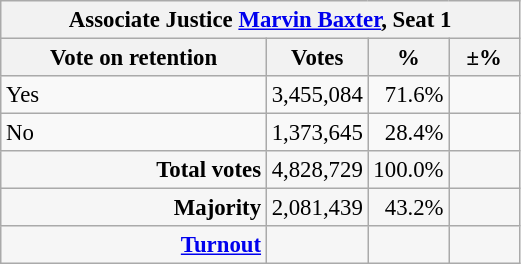<table class="wikitable" style="font-size: 95%; clear:both">
<tr>
<th colspan=7>Associate Justice <a href='#'>Marvin Baxter</a>, Seat 1</th>
</tr>
<tr>
<th style="width: 170px">Vote on retention</th>
<th style="width: 50px">Votes</th>
<th style="width: 40px">%</th>
<th style="width: 40px">±%</th>
</tr>
<tr>
<td>Yes</td>
<td style="text-align:right;">3,455,084</td>
<td style="text-align:right;">71.6%</td>
<td></td>
</tr>
<tr>
<td>No</td>
<td style="text-align:right;">1,373,645</td>
<td style="text-align:right;">28.4%</td>
<td></td>
</tr>
<tr style="background-color:#F6F6F6">
<td colspan="1" align="right"><strong>Total votes</strong></td>
<td style="text-align:right;">4,828,729</td>
<td style="text-align:right;">100.0%</td>
<td style="text-align:right;"></td>
</tr>
<tr style="background-color:#F6F6F6">
<td colspan="1" style="text-align: right; margin-right: 0.5em"><strong>Majority</strong></td>
<td style="text-align: right; margin-right: 0.5em">2,081,439</td>
<td style="text-align: right; margin-right: 0.5em">43.2%</td>
<td style="text-align: right; margin-right: 0.5em"></td>
</tr>
<tr style="background-color:#F6F6F6">
<td colspan="1" style="text-align: right; margin-right: 0.5em"><strong><a href='#'>Turnout</a></strong></td>
<td style="text-align: right; margin-right: 0.5em"></td>
<td style="text-align: right; margin-right: 0.5em"></td>
<td style="text-align: right; margin-right: 0.5em"></td>
</tr>
</table>
